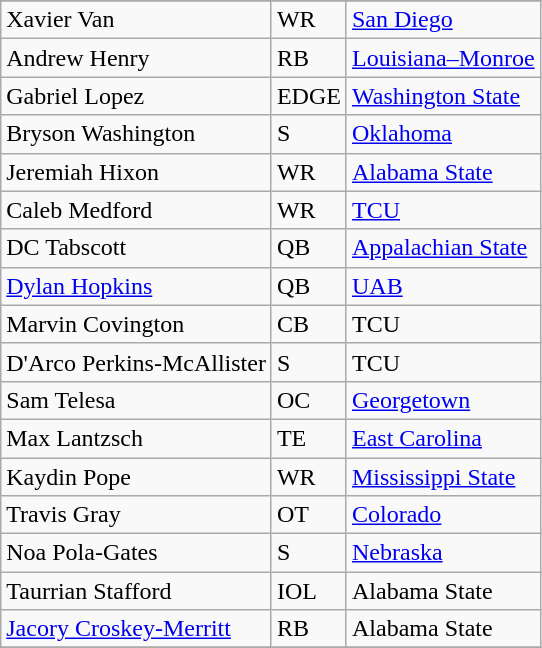<table class="wikitable">
<tr>
</tr>
<tr>
<td>Xavier Van</td>
<td>WR</td>
<td><a href='#'>San Diego</a></td>
</tr>
<tr>
<td>Andrew Henry</td>
<td>RB</td>
<td><a href='#'>Louisiana–Monroe</a></td>
</tr>
<tr>
<td>Gabriel Lopez</td>
<td>EDGE</td>
<td><a href='#'>Washington State</a></td>
</tr>
<tr>
<td>Bryson Washington</td>
<td>S</td>
<td><a href='#'>Oklahoma</a></td>
</tr>
<tr>
<td>Jeremiah Hixon</td>
<td>WR</td>
<td><a href='#'>Alabama State</a></td>
</tr>
<tr>
<td>Caleb Medford</td>
<td>WR</td>
<td><a href='#'>TCU</a></td>
</tr>
<tr>
<td>DC Tabscott</td>
<td>QB</td>
<td><a href='#'>Appalachian State</a></td>
</tr>
<tr>
<td><a href='#'>Dylan Hopkins</a></td>
<td>QB</td>
<td><a href='#'>UAB</a></td>
</tr>
<tr>
<td>Marvin Covington</td>
<td>CB</td>
<td>TCU</td>
</tr>
<tr>
<td>D'Arco Perkins-McAllister</td>
<td>S</td>
<td>TCU</td>
</tr>
<tr>
<td>Sam Telesa</td>
<td>OC</td>
<td><a href='#'>Georgetown</a></td>
</tr>
<tr>
<td>Max Lantzsch</td>
<td>TE</td>
<td><a href='#'>East Carolina</a></td>
</tr>
<tr>
<td>Kaydin Pope</td>
<td>WR</td>
<td><a href='#'>Mississippi State</a></td>
</tr>
<tr>
<td>Travis Gray</td>
<td>OT</td>
<td><a href='#'>Colorado</a></td>
</tr>
<tr>
<td>Noa Pola-Gates</td>
<td>S</td>
<td><a href='#'>Nebraska</a></td>
</tr>
<tr>
<td>Taurrian Stafford</td>
<td>IOL</td>
<td>Alabama State</td>
</tr>
<tr>
<td><a href='#'>Jacory Croskey-Merritt</a></td>
<td>RB</td>
<td>Alabama State</td>
</tr>
<tr>
</tr>
</table>
